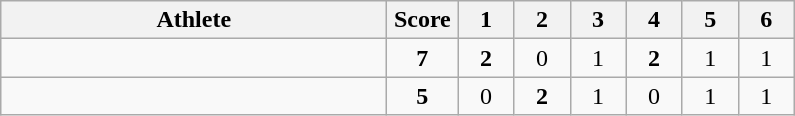<table class="wikitable" style="text-align:center">
<tr>
<th width=250>Athlete</th>
<th width=40>Score</th>
<th width=30>1</th>
<th width=30>2</th>
<th width=30>3</th>
<th width=30>4</th>
<th width=30>5</th>
<th width=30>6</th>
</tr>
<tr>
<td align=left></td>
<td><strong>7</strong></td>
<td><strong>2</strong></td>
<td>0</td>
<td>1</td>
<td><strong>2</strong></td>
<td>1</td>
<td>1</td>
</tr>
<tr>
<td align=left></td>
<td><strong>5</strong></td>
<td>0</td>
<td><strong>2</strong></td>
<td>1</td>
<td>0</td>
<td>1</td>
<td>1</td>
</tr>
</table>
